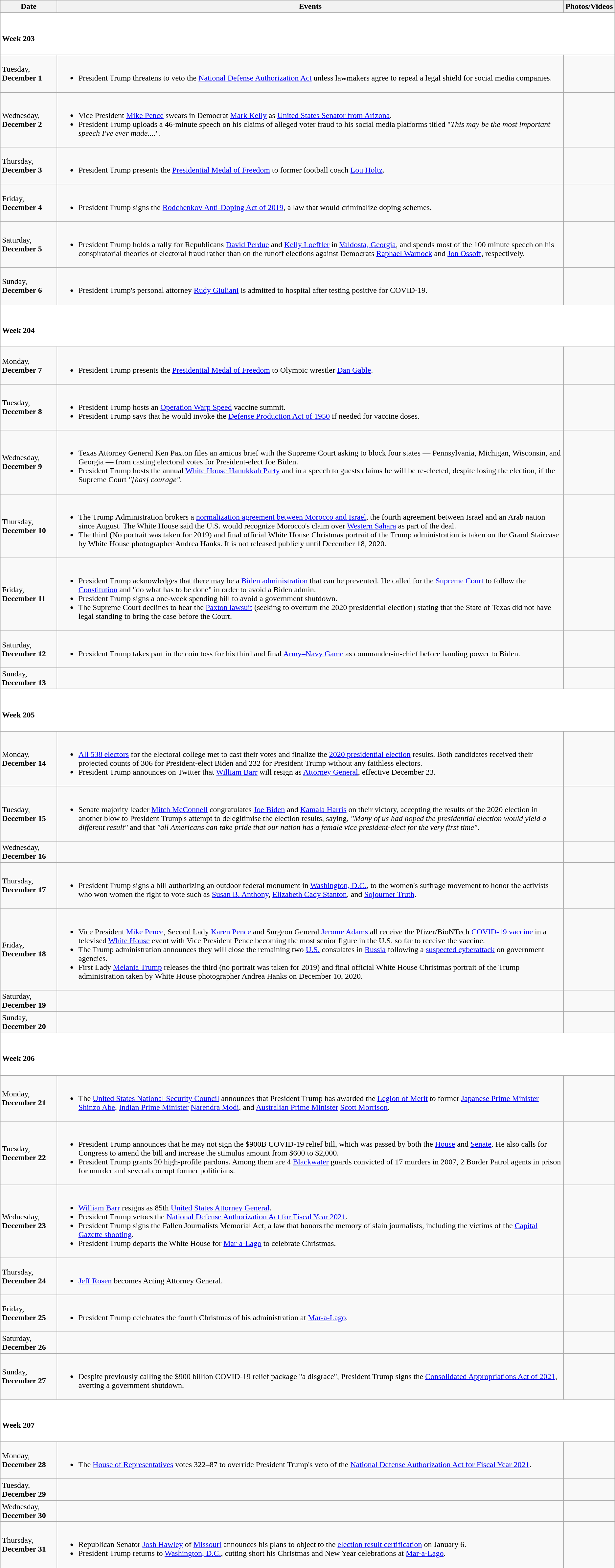<table class="wikitable">
<tr>
<th>Date</th>
<th>Events</th>
<th>Photos/Videos</th>
</tr>
<tr style="background:white;">
<td colspan="3"><br><h4>Week 203</h4></td>
</tr>
<tr>
<td>Tuesday, <strong>December 1</strong></td>
<td><br><ul><li>President Trump threatens to veto the <a href='#'>National Defense Authorization Act</a>  unless lawmakers agree to repeal a legal shield for social media companies.</li></ul></td>
<td></td>
</tr>
<tr>
<td>Wednesday, <strong>December 2</strong></td>
<td><br><ul><li>Vice President <a href='#'>Mike Pence</a> swears in Democrat <a href='#'>Mark Kelly</a> as <a href='#'>United States Senator from Arizona</a>.</li><li>President Trump uploads a 46-minute speech on his claims of alleged voter fraud to his social media platforms titled "<em>This may be the most important speech I've ever made....</em>".</li></ul></td>
<td></td>
</tr>
<tr>
<td>Thursday, <strong>December 3</strong></td>
<td><br><ul><li>President Trump presents the <a href='#'>Presidential Medal of Freedom</a> to former football coach <a href='#'>Lou Holtz</a>.</li></ul></td>
<td></td>
</tr>
<tr>
<td>Friday, <strong>December 4</strong></td>
<td><br><ul><li>President Trump signs the <a href='#'>Rodchenkov Anti-Doping Act of 2019</a>, a law that would criminalize doping schemes.</li></ul></td>
<td></td>
</tr>
<tr>
<td>Saturday, <strong>December 5</strong></td>
<td><br><ul><li>President Trump holds a rally for Republicans <a href='#'>David Perdue</a> and <a href='#'>Kelly Loeffler</a> in <a href='#'>Valdosta, Georgia</a>, and spends most of the 100 minute speech on his conspiratorial theories of electoral fraud rather than on the runoff elections against Democrats <a href='#'>Raphael Warnock</a> and <a href='#'>Jon Ossoff</a>, respectively.</li></ul></td>
<td></td>
</tr>
<tr>
<td>Sunday, <strong>December 6</strong></td>
<td><br><ul><li>President Trump's personal attorney <a href='#'>Rudy Giuliani</a> is admitted to hospital after testing positive for COVID-19.</li></ul></td>
<td></td>
</tr>
<tr style="background:white;">
<td colspan="3"><br><h4>Week 204</h4></td>
</tr>
<tr>
<td>Monday, <strong>December 7</strong></td>
<td><br><ul><li>President Trump presents the <a href='#'>Presidential Medal of Freedom</a> to Olympic wrestler <a href='#'>Dan Gable</a>.</li></ul></td>
<td></td>
</tr>
<tr>
<td>Tuesday, <strong>December 8</strong></td>
<td><br><ul><li>President Trump hosts an <a href='#'>Operation Warp Speed</a> vaccine summit.</li><li>President Trump says that he would invoke the <a href='#'>Defense Production Act of 1950</a> if needed for vaccine doses.</li></ul></td>
<td></td>
</tr>
<tr>
<td>Wednesday, <strong>December 9</strong></td>
<td><br><ul><li>Texas Attorney General Ken Paxton files an amicus brief with the Supreme Court asking to block four states — Pennsylvania, Michigan, Wisconsin, and Georgia — from casting electoral votes for President-elect Joe Biden.</li><li>President Trump hosts the annual <a href='#'>White House Hanukkah Party</a> and in a speech to guests claims he will be re-elected, despite losing the election, if the Supreme Court <em>"[has] courage"</em>.</li></ul></td>
<td></td>
</tr>
<tr>
<td>Thursday, <strong>December 10</strong></td>
<td><br><ul><li>The Trump Administration brokers a <a href='#'>normalization agreement between Morocco and Israel</a>, the fourth agreement between Israel and an Arab nation since August. The White House said the U.S. would recognize Morocco's claim over <a href='#'>Western Sahara</a> as part of the deal.</li><li>The third (No portrait was taken for 2019) and final official White House Christmas portrait of the Trump administration is taken on the Grand Staircase by White House photographer Andrea Hanks. It is not released publicly until December 18, 2020.</li></ul></td>
<td></td>
</tr>
<tr>
<td>Friday, <strong>December 11</strong></td>
<td><br><ul><li>President Trump acknowledges that there may be a <a href='#'>Biden administration</a> that can be prevented. He called for the <a href='#'>Supreme Court</a> to follow the <a href='#'>Constitution</a> and "do what has to be done" in order to avoid a Biden admin.</li><li>President Trump signs a one-week spending bill to avoid a government shutdown.</li><li>The Supreme Court declines to hear the <a href='#'>Paxton lawsuit</a> (seeking to overturn the 2020 presidential election) stating that the State of Texas did not have legal standing to bring the case before the Court.</li></ul></td>
<td></td>
</tr>
<tr>
<td>Saturday, <strong>December 12</strong></td>
<td><br><ul><li>President Trump takes part in the coin toss for his third and final <a href='#'>Army–Navy Game</a> as commander-in-chief before handing power to Biden.</li></ul></td>
<td></td>
</tr>
<tr>
<td>Sunday, <strong>December 13</strong></td>
<td></td>
<td></td>
</tr>
<tr style="background:white;">
<td colspan="3"><br><h4>Week 205</h4></td>
</tr>
<tr>
<td>Monday, <strong>December 14</strong></td>
<td><br><ul><li><a href='#'>All 538 electors</a> for the electoral college met to cast their votes and finalize the <a href='#'>2020 presidential election</a> results. Both candidates received their projected counts of 306 for President-elect Biden and 232 for President Trump without any faithless electors.</li><li>President Trump announces on Twitter that <a href='#'>William Barr</a> will resign as <a href='#'>Attorney General</a>, effective December 23.</li></ul></td>
<td></td>
</tr>
<tr>
<td>Tuesday, <strong>December 15</strong></td>
<td><br><ul><li>Senate majority leader <a href='#'>Mitch McConnell</a> congratulates <a href='#'>Joe Biden</a> and <a href='#'>Kamala Harris</a> on their victory, accepting the results of the 2020 election in another blow to President Trump's attempt to delegitimise the election results, saying, <em>"Many of us had hoped the presidential election would yield a different result"</em> and that <em>"all Americans can take pride that our nation has a female vice president-elect for the very first time"</em>.</li></ul></td>
<td></td>
</tr>
<tr>
<td>Wednesday, <strong>December 16</strong></td>
<td></td>
<td></td>
</tr>
<tr>
<td>Thursday, <strong>December 17</strong></td>
<td><br><ul><li>President Trump signs a bill authorizing an outdoor federal monument in <a href='#'>Washington, D.C.</a>, to the women's suffrage movement to honor the activists who won women the right to vote such as <a href='#'>Susan B. Anthony</a>, <a href='#'>Elizabeth Cady Stanton</a>, and <a href='#'>Sojourner Truth</a>.</li></ul></td>
<td></td>
</tr>
<tr>
<td>Friday, <strong>December 18</strong></td>
<td><br><ul><li>Vice President <a href='#'>Mike Pence</a>, Second Lady <a href='#'>Karen Pence</a> and Surgeon General <a href='#'>Jerome Adams</a> all receive the Pfizer/BioNTech <a href='#'>COVID-19 vaccine</a> in a televised <a href='#'>White House</a> event with Vice President Pence becoming the most senior figure in the U.S. so far to receive the vaccine.</li><li>The Trump administration announces they will close the remaining two <a href='#'>U.S.</a> consulates in <a href='#'>Russia</a> following a <a href='#'>suspected cyberattack</a> on government agencies.</li><li>First Lady <a href='#'>Melania Trump</a> releases the third (no portrait was taken for 2019) and final official White House Christmas portrait of the Trump administration taken by White House photographer Andrea Hanks on December 10, 2020.</li></ul></td>
<td></td>
</tr>
<tr>
<td>Saturday, <strong>December 19</strong></td>
<td></td>
<td></td>
</tr>
<tr>
<td>Sunday, <strong>December 20</strong></td>
<td></td>
<td></td>
</tr>
<tr style="background:white;">
<td colspan="3"><br><h4>Week 206</h4></td>
</tr>
<tr>
<td>Monday, <strong>December 21</strong></td>
<td><br><ul><li>The <a href='#'>United States National Security Council</a> announces that President Trump has awarded the <a href='#'>Legion of Merit</a> to former <a href='#'>Japanese Prime Minister</a> <a href='#'>Shinzo Abe</a>, <a href='#'>Indian Prime Minister</a> <a href='#'>Narendra Modi</a>, and <a href='#'>Australian Prime Minister</a> <a href='#'>Scott Morrison</a>.</li></ul></td>
<td></td>
</tr>
<tr>
<td>Tuesday, <strong>December 22</strong></td>
<td><br><ul><li>President Trump announces that he may not sign the $900B COVID-19 relief bill, which was passed by both the <a href='#'>House</a> and <a href='#'>Senate</a>. He also calls for Congress to amend the bill and increase the stimulus amount from $600 to $2,000.</li><li>President Trump grants 20 high-profile pardons. Among them are 4 <a href='#'>Blackwater</a> guards convicted of 17 murders in 2007, 2 Border Patrol agents in prison for murder and several corrupt former politicians.</li></ul></td>
<td></td>
</tr>
<tr>
<td>Wednesday, <strong>December 23</strong></td>
<td><br><ul><li><a href='#'>William Barr</a> resigns as 85th <a href='#'>United States Attorney General</a>.</li><li>President Trump vetoes the <a href='#'>National Defense Authorization Act for Fiscal Year 2021</a>.</li><li>President Trump signs the Fallen Journalists Memorial Act, a law that honors the memory of slain journalists, including the victims of the <a href='#'>Capital Gazette shooting</a>.</li><li>President Trump departs the White House for <a href='#'>Mar-a-Lago</a> to celebrate Christmas.</li></ul></td>
<td></td>
</tr>
<tr>
<td>Thursday, <strong>December 24</strong></td>
<td><br><ul><li><a href='#'>Jeff Rosen</a> becomes Acting Attorney General.</li></ul></td>
<td></td>
</tr>
<tr>
<td>Friday, <strong>December 25</strong></td>
<td><br><ul><li>President Trump celebrates the fourth Christmas of his administration at <a href='#'>Mar-a-Lago</a>.</li></ul></td>
<td></td>
</tr>
<tr>
<td>Saturday, <strong>December 26</strong></td>
<td></td>
<td></td>
</tr>
<tr>
<td>Sunday, <strong>December 27</strong></td>
<td><br><ul><li>Despite previously calling the $900 billion COVID-19 relief package "a disgrace", President Trump signs the <a href='#'>Consolidated Appropriations Act of 2021</a>, averting a government shutdown.</li></ul></td>
<td></td>
</tr>
<tr style="background:white;">
<td colspan="3"><br><h4>Week 207</h4></td>
</tr>
<tr>
<td>Monday, <strong>December 28</strong></td>
<td><br><ul><li>The <a href='#'>House of Representatives</a> votes 322–87 to override President Trump's veto of the <a href='#'>National Defense Authorization Act for Fiscal Year 2021</a>.</li></ul></td>
<td></td>
</tr>
<tr>
<td>Tuesday, <strong>December 29</strong></td>
<td></td>
<td></td>
</tr>
<tr>
<td>Wednesday, <strong>December 30</strong></td>
<td></td>
<td></td>
</tr>
<tr>
<td>Thursday, <strong>December 31</strong></td>
<td><br><ul><li>Republican Senator <a href='#'>Josh Hawley</a> of <a href='#'>Missouri</a> announces his plans to object to the <a href='#'>election result certification</a> on January 6.</li><li>President Trump returns to <a href='#'>Washington, D.C.</a>, cutting short his Christmas and New Year celebrations at <a href='#'>Mar-a-Lago</a>.</li></ul></td>
<td></td>
</tr>
</table>
